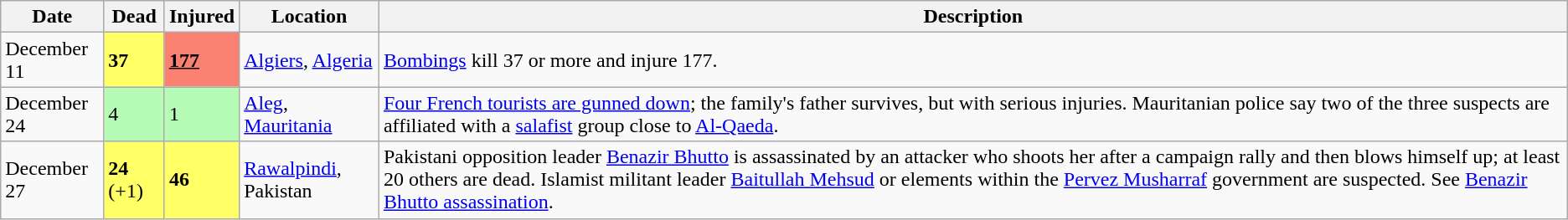<table class="wikitable sortable" id="terrorIncidents2007Dec">
<tr>
<th>Date</th>
<th data-sort-type="number">Dead</th>
<th data-sort-type="number">Injured</th>
<th>Location</th>
<th>Description</th>
</tr>
<tr>
<td>December 11</td>
<td style="background:#FFFF66;align="right"><strong>37</strong></td>
<td style="background:#FA8072;align="right"><u><strong>177</strong></u></td>
<td><a href='#'>Algiers</a>, <a href='#'>Algeria</a></td>
<td><a href='#'>Bombings</a> kill 37 or more and injure 177.</td>
</tr>
<tr>
<td>December 24</td>
<td style="background:#B6FCB6;align="right">4</td>
<td style="background:#B6FCB6;align="right">1</td>
<td><a href='#'>Aleg</a>, <a href='#'>Mauritania</a></td>
<td><a href='#'>Four French tourists are gunned down</a>; the family's father survives, but with serious injuries. Mauritanian police say two of the three suspects are affiliated with a <a href='#'>salafist</a> group close to <a href='#'>Al-Qaeda</a>.</td>
</tr>
<tr>
<td>December 27</td>
<td style="background:#FFFF66;align="right"><strong>24</strong> (+1)</td>
<td style="background:#FFFF66;align="right"><strong>46</strong></td>
<td><a href='#'>Rawalpindi</a>, Pakistan</td>
<td>Pakistani opposition leader <a href='#'>Benazir Bhutto</a> is assassinated by an attacker who shoots her after a campaign rally and then blows himself up; at least 20 others are dead. Islamist militant leader <a href='#'>Baitullah Mehsud</a> or elements within the <a href='#'>Pervez Musharraf</a> government are suspected. See <a href='#'>Benazir Bhutto assassination</a>.</td>
</tr>
</table>
